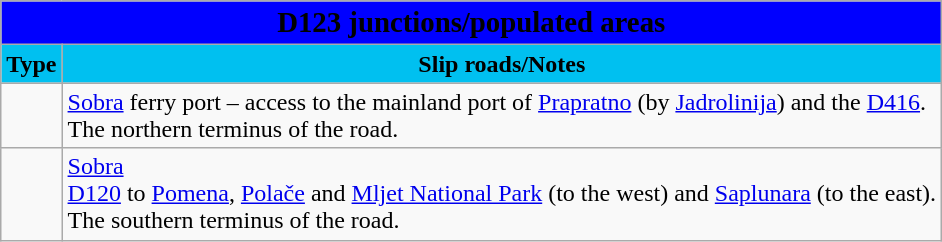<table class="wikitable">
<tr>
<td colspan=2 bgcolor=blue align=center style=margin-top:15><span><big><strong>D123 junctions/populated areas</strong></big></span></td>
</tr>
<tr>
<td align=center bgcolor=00c0f0><strong>Type</strong></td>
<td align=center bgcolor=00c0f0><strong>Slip roads/Notes</strong></td>
</tr>
<tr>
<td></td>
<td><a href='#'>Sobra</a> ferry port – access to the mainland port of <a href='#'>Prapratno</a> (by <a href='#'>Jadrolinija</a>) and the <a href='#'>D416</a>.<br>The northern terminus of the road.</td>
</tr>
<tr>
<td></td>
<td><a href='#'>Sobra</a><br> <a href='#'>D120</a> to <a href='#'>Pomena</a>, <a href='#'>Polače</a> and <a href='#'>Mljet National Park</a> (to the west) and <a href='#'>Saplunara</a> (to the east).<br>The southern terminus of the road.</td>
</tr>
</table>
